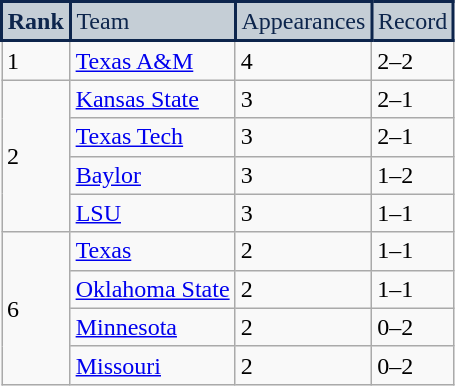<table class = "wikitable">
<tr>
<th style="background:#c5ced6; color:#0D254C; border: 2px solid #0D254C;">Rank</th>
<td style="background:#c5ced6; color:#0D254C; border: 2px solid #0D254C;">Team</td>
<td style="background:#c5ced6; color:#0D254C; border: 2px solid #0D254C;">Appearances</td>
<td style="background:#c5ced6; color:#0D254C; border: 2px solid #0D254C;">Record</td>
</tr>
<tr>
<td>1</td>
<td><a href='#'>Texas A&M</a></td>
<td>4</td>
<td>2–2</td>
</tr>
<tr>
<td rowspan=4>2</td>
<td><a href='#'>Kansas State</a></td>
<td>3</td>
<td>2–1</td>
</tr>
<tr>
<td><a href='#'>Texas Tech</a></td>
<td>3</td>
<td>2–1</td>
</tr>
<tr>
<td><a href='#'>Baylor</a></td>
<td>3</td>
<td>1–2</td>
</tr>
<tr>
<td><a href='#'>LSU</a></td>
<td>3</td>
<td>1–1</td>
</tr>
<tr>
<td rowspan=4>6</td>
<td><a href='#'>Texas</a></td>
<td>2</td>
<td>1–1</td>
</tr>
<tr>
<td><a href='#'>Oklahoma State</a></td>
<td>2</td>
<td>1–1</td>
</tr>
<tr>
<td><a href='#'>Minnesota</a></td>
<td>2</td>
<td>0–2</td>
</tr>
<tr>
<td><a href='#'>Missouri</a></td>
<td>2</td>
<td>0–2</td>
</tr>
</table>
